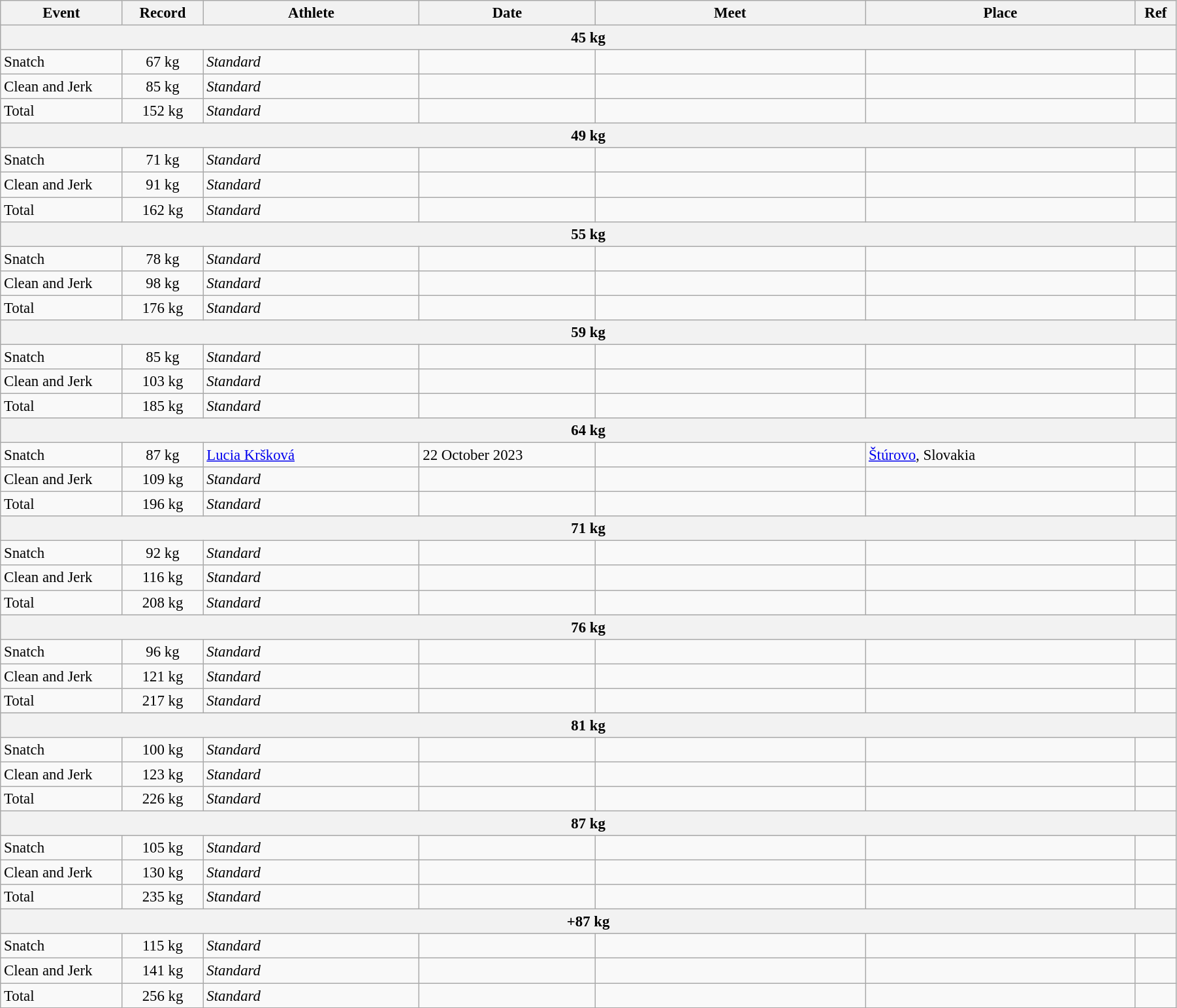<table class="wikitable" style="font-size:95%; width: 95%;">
<tr>
<th width=9%>Event</th>
<th width=6%>Record</th>
<th width=16%>Athlete</th>
<th width=13%>Date</th>
<th width=20%>Meet</th>
<th width=20%>Place</th>
<th width=3%>Ref</th>
</tr>
<tr bgcolor="#DDDDDD">
<th colspan="7">45 kg</th>
</tr>
<tr>
<td>Snatch</td>
<td align="center">67 kg</td>
<td><em>Standard</em></td>
<td></td>
<td></td>
<td></td>
<td></td>
</tr>
<tr>
<td>Clean and Jerk</td>
<td align="center">85 kg</td>
<td><em>Standard</em></td>
<td></td>
<td></td>
<td></td>
<td></td>
</tr>
<tr>
<td>Total</td>
<td align="center">152 kg</td>
<td><em>Standard</em></td>
<td></td>
<td></td>
<td></td>
<td></td>
</tr>
<tr bgcolor="#DDDDDD">
<th colspan="7">49 kg</th>
</tr>
<tr>
<td>Snatch</td>
<td align="center">71 kg</td>
<td><em>Standard</em></td>
<td></td>
<td></td>
<td></td>
<td></td>
</tr>
<tr>
<td>Clean and Jerk</td>
<td align="center">91 kg</td>
<td><em>Standard</em></td>
<td></td>
<td></td>
<td></td>
<td></td>
</tr>
<tr>
<td>Total</td>
<td align="center">162 kg</td>
<td><em>Standard</em></td>
<td></td>
<td></td>
<td></td>
<td></td>
</tr>
<tr bgcolor="#DDDDDD">
<th colspan="7">55 kg</th>
</tr>
<tr>
<td>Snatch</td>
<td align="center">78 kg</td>
<td><em>Standard</em></td>
<td></td>
<td></td>
<td></td>
<td></td>
</tr>
<tr>
<td>Clean and Jerk</td>
<td align="center">98 kg</td>
<td><em>Standard</em></td>
<td></td>
<td></td>
<td></td>
<td></td>
</tr>
<tr>
<td>Total</td>
<td align="center">176 kg</td>
<td><em>Standard</em></td>
<td></td>
<td></td>
<td></td>
<td></td>
</tr>
<tr bgcolor="#DDDDDD">
<th colspan="7">59 kg</th>
</tr>
<tr>
<td>Snatch</td>
<td align="center">85 kg</td>
<td><em>Standard</em></td>
<td></td>
<td></td>
<td></td>
<td></td>
</tr>
<tr>
<td>Clean and Jerk</td>
<td align="center">103 kg</td>
<td><em>Standard</em></td>
<td></td>
<td></td>
<td></td>
<td></td>
</tr>
<tr>
<td>Total</td>
<td align="center">185 kg</td>
<td><em>Standard</em></td>
<td></td>
<td></td>
<td></td>
<td></td>
</tr>
<tr bgcolor="#DDDDDD">
<th colspan="7">64 kg</th>
</tr>
<tr>
<td>Snatch</td>
<td align="center">87 kg</td>
<td><a href='#'>Lucia Kršková</a></td>
<td>22 October 2023</td>
<td></td>
<td><a href='#'>Štúrovo</a>, Slovakia</td>
<td></td>
</tr>
<tr>
<td>Clean and Jerk</td>
<td align="center">109 kg</td>
<td><em>Standard</em></td>
<td></td>
<td></td>
<td></td>
<td></td>
</tr>
<tr>
<td>Total</td>
<td align="center">196 kg</td>
<td><em>Standard</em></td>
<td></td>
<td></td>
<td></td>
<td></td>
</tr>
<tr bgcolor="#DDDDDD">
<th colspan="7">71 kg</th>
</tr>
<tr>
<td>Snatch</td>
<td align="center">92 kg</td>
<td><em>Standard</em></td>
<td></td>
<td></td>
<td></td>
<td></td>
</tr>
<tr>
<td>Clean and Jerk</td>
<td align="center">116 kg</td>
<td><em>Standard</em></td>
<td></td>
<td></td>
<td></td>
<td></td>
</tr>
<tr>
<td>Total</td>
<td align="center">208 kg</td>
<td><em>Standard</em></td>
<td></td>
<td></td>
<td></td>
<td></td>
</tr>
<tr bgcolor="#DDDDDD">
<th colspan="7">76 kg</th>
</tr>
<tr>
<td>Snatch</td>
<td align="center">96 kg</td>
<td><em>Standard</em></td>
<td></td>
<td></td>
<td></td>
<td></td>
</tr>
<tr>
<td>Clean and Jerk</td>
<td align="center">121 kg</td>
<td><em>Standard</em></td>
<td></td>
<td></td>
<td></td>
<td></td>
</tr>
<tr>
<td>Total</td>
<td align="center">217 kg</td>
<td><em>Standard</em></td>
<td></td>
<td></td>
<td></td>
<td></td>
</tr>
<tr bgcolor="#DDDDDD">
<th colspan="7">81 kg</th>
</tr>
<tr>
<td>Snatch</td>
<td align="center">100 kg</td>
<td><em>Standard</em></td>
<td></td>
<td></td>
<td></td>
<td></td>
</tr>
<tr>
<td>Clean and Jerk</td>
<td align="center">123 kg</td>
<td><em>Standard</em></td>
<td></td>
<td></td>
<td></td>
<td></td>
</tr>
<tr>
<td>Total</td>
<td align="center">226 kg</td>
<td><em>Standard</em></td>
<td></td>
<td></td>
<td></td>
<td></td>
</tr>
<tr bgcolor="#DDDDDD">
<th colspan="7">87 kg</th>
</tr>
<tr>
<td>Snatch</td>
<td align="center">105 kg</td>
<td><em>Standard</em></td>
<td></td>
<td></td>
<td></td>
<td></td>
</tr>
<tr>
<td>Clean and Jerk</td>
<td align="center">130 kg</td>
<td><em>Standard</em></td>
<td></td>
<td></td>
<td></td>
<td></td>
</tr>
<tr>
<td>Total</td>
<td align="center">235 kg</td>
<td><em>Standard</em></td>
<td></td>
<td></td>
<td></td>
<td></td>
</tr>
<tr bgcolor="#DDDDDD">
<th colspan="7">+87 kg</th>
</tr>
<tr>
<td>Snatch</td>
<td align="center">115 kg</td>
<td><em>Standard</em></td>
<td></td>
<td></td>
<td></td>
<td></td>
</tr>
<tr>
<td>Clean and Jerk</td>
<td align="center">141 kg</td>
<td><em>Standard</em></td>
<td></td>
<td></td>
<td></td>
<td></td>
</tr>
<tr>
<td>Total</td>
<td align="center">256 kg</td>
<td><em>Standard</em></td>
<td></td>
<td></td>
<td></td>
<td></td>
</tr>
</table>
